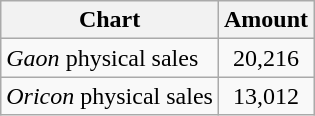<table class="wikitable">
<tr>
<th>Chart</th>
<th>Amount</th>
</tr>
<tr>
<td><em>Gaon</em> physical sales</td>
<td align="center">20,216</td>
</tr>
<tr>
<td><em>Oricon</em> physical sales</td>
<td align="center">13,012</td>
</tr>
</table>
